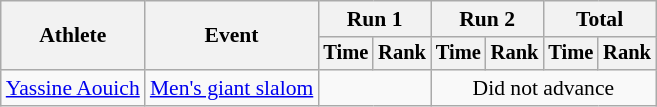<table class=wikitable style=font-size:90%;text-align:center>
<tr>
<th rowspan=2>Athlete</th>
<th rowspan=2>Event</th>
<th colspan=2>Run 1</th>
<th colspan=2>Run 2</th>
<th colspan=2>Total</th>
</tr>
<tr style="font-size:95%">
<th>Time</th>
<th>Rank</th>
<th>Time</th>
<th>Rank</th>
<th>Time</th>
<th>Rank</th>
</tr>
<tr>
<td align=left><a href='#'>Yassine Aouich</a></td>
<td align=left><a href='#'>Men's giant slalom</a></td>
<td colspan=2></td>
<td colspan=4>Did not advance</td>
</tr>
</table>
